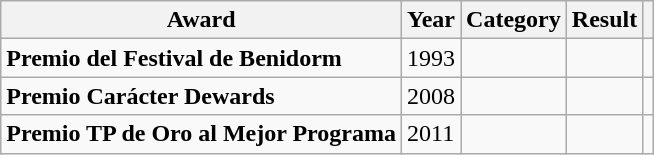<table class="wikitable sortable">
<tr>
<th>Award</th>
<th>Year</th>
<th>Category</th>
<th>Result</th>
<th></th>
</tr>
<tr>
<td rowspan=1><strong>Premio del Festival de Benidorm</strong></td>
<td>1993</td>
<td></td>
<td></td>
<td></td>
</tr>
<tr>
<td rowspan=1><strong>Premio Carácter Dewards</strong></td>
<td>2008</td>
<td></td>
<td></td>
<td></td>
</tr>
<tr>
<td rowspan=1><strong>Premio TP de Oro al Mejor Programa</strong></td>
<td>2011</td>
<td></td>
<td></td>
<td></td>
</tr>
</table>
